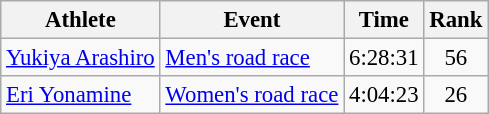<table class=wikitable style=font-size:95%;text-align:center>
<tr>
<th>Athlete</th>
<th>Event</th>
<th>Time</th>
<th>Rank</th>
</tr>
<tr align=center>
<td align=left><a href='#'>Yukiya Arashiro</a></td>
<td align=left><a href='#'>Men's road race</a></td>
<td>6:28:31</td>
<td>56</td>
</tr>
<tr align=center>
<td align=left><a href='#'>Eri Yonamine</a></td>
<td align=center><a href='#'>Women's road race</a></td>
<td>4:04:23</td>
<td>26</td>
</tr>
</table>
